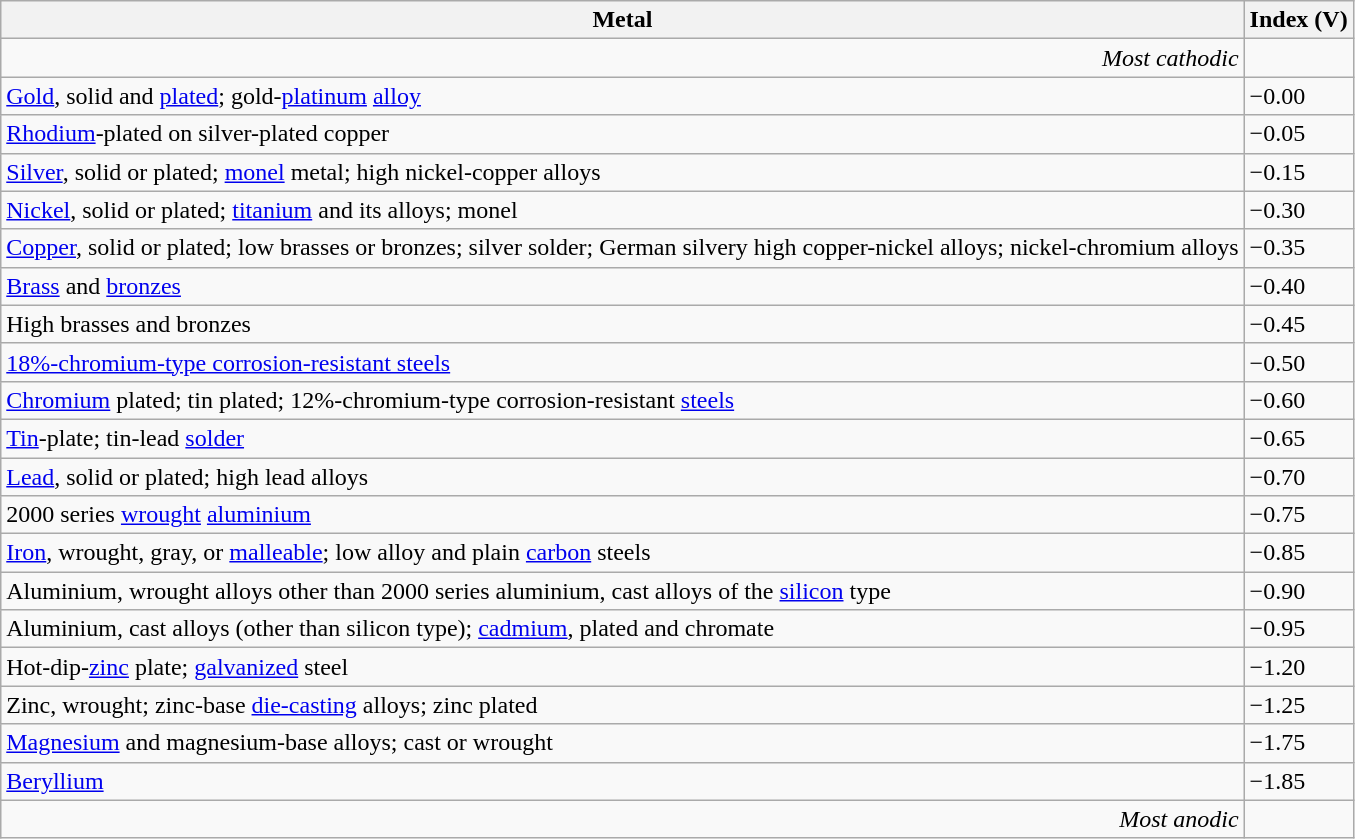<table class="wikitable">
<tr>
<th>Metal</th>
<th>Index (V)</th>
</tr>
<tr>
<td align=right><em>Most cathodic</em></td>
<td></td>
</tr>
<tr>
<td><a href='#'>Gold</a>, solid and <a href='#'>plated</a>; gold-<a href='#'>platinum</a> <a href='#'>alloy</a></td>
<td>−0.00</td>
</tr>
<tr>
<td><a href='#'>Rhodium</a>-plated on silver-plated copper</td>
<td>−0.05</td>
</tr>
<tr>
<td><a href='#'>Silver</a>, solid or plated; <a href='#'>monel</a> metal; high nickel-copper alloys</td>
<td>−0.15</td>
</tr>
<tr>
<td><a href='#'>Nickel</a>, solid or plated; <a href='#'>titanium</a> and its alloys; monel</td>
<td>−0.30</td>
</tr>
<tr>
<td><a href='#'>Copper</a>, solid or plated; low brasses or bronzes; silver solder; German silvery high copper-nickel alloys; nickel-chromium alloys</td>
<td>−0.35</td>
</tr>
<tr>
<td><a href='#'>Brass</a> and <a href='#'>bronzes</a></td>
<td>−0.40</td>
</tr>
<tr>
<td>High brasses and bronzes</td>
<td>−0.45</td>
</tr>
<tr>
<td><a href='#'>18%-chromium-type corrosion-resistant steels</a></td>
<td>−0.50</td>
</tr>
<tr>
<td><a href='#'>Chromium</a> plated; tin plated; 12%-chromium-type corrosion-resistant <a href='#'>steels</a></td>
<td>−0.60</td>
</tr>
<tr>
<td><a href='#'>Tin</a>-plate; tin-lead <a href='#'>solder</a></td>
<td>−0.65</td>
</tr>
<tr>
<td><a href='#'>Lead</a>, solid or plated; high lead alloys</td>
<td>−0.70</td>
</tr>
<tr>
<td>2000 series <a href='#'>wrought</a> <a href='#'>aluminium</a></td>
<td>−0.75</td>
</tr>
<tr>
<td><a href='#'>Iron</a>, wrought, gray, or <a href='#'>malleable</a>; low alloy and plain <a href='#'>carbon</a> steels</td>
<td>−0.85</td>
</tr>
<tr>
<td>Aluminium, wrought alloys other than 2000 series aluminium, cast alloys of the <a href='#'>silicon</a> type</td>
<td>−0.90</td>
</tr>
<tr>
<td>Aluminium, cast alloys (other than silicon type); <a href='#'>cadmium</a>, plated and chromate</td>
<td>−0.95</td>
</tr>
<tr>
<td>Hot-dip-<a href='#'>zinc</a> plate; <a href='#'>galvanized</a> steel</td>
<td>−1.20</td>
</tr>
<tr>
<td>Zinc, wrought; zinc-base <a href='#'>die-casting</a> alloys; zinc plated</td>
<td>−1.25</td>
</tr>
<tr>
<td><a href='#'>Magnesium</a> and magnesium-base alloys; cast or wrought</td>
<td>−1.75</td>
</tr>
<tr>
<td><a href='#'>Beryllium</a></td>
<td>−1.85</td>
</tr>
<tr>
<td align=right><em>Most anodic</em></td>
<td></td>
</tr>
</table>
